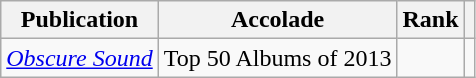<table class="sortable wikitable">
<tr>
<th>Publication</th>
<th>Accolade</th>
<th>Rank</th>
<th class="unsortable"></th>
</tr>
<tr>
<td><em><a href='#'>Obscure Sound</a></em></td>
<td>Top 50 Albums of 2013</td>
<td></td>
<td></td>
</tr>
</table>
